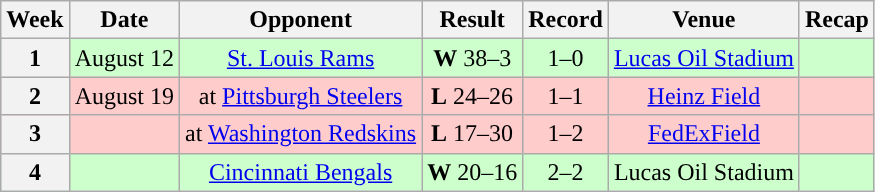<table class="wikitable" style="text-align:center">
<tr>
<th>Week</th>
<th>Date</th>
<th>Opponent</th>
<th>Result</th>
<th>Record</th>
<th>Venue</th>
<th>Recap</th>
</tr>
<tr style="background:#cfc">
<th>1</th>
<td>August 12</td>
<td><a href='#'>St. Louis Rams</a></td>
<td><strong>W</strong> 38–3</td>
<td>1–0</td>
<td><a href='#'>Lucas Oil Stadium</a></td>
<td></td>
</tr>
<tr style="background:#fcc">
<th>2</th>
<td>August 19</td>
<td>at <a href='#'>Pittsburgh Steelers</a></td>
<td><strong>L</strong> 24–26</td>
<td>1–1</td>
<td><a href='#'>Heinz Field</a></td>
<td></td>
</tr>
<tr style="background:#fcc">
<th>3</th>
<td></td>
<td>at <a href='#'>Washington Redskins</a></td>
<td><strong>L</strong> 17–30</td>
<td>1–2</td>
<td><a href='#'>FedExField</a></td>
<td></td>
</tr>
<tr style="background:#cfc">
<th>4</th>
<td></td>
<td><a href='#'>Cincinnati Bengals</a></td>
<td><strong>W</strong> 20–16</td>
<td>2–2</td>
<td>Lucas Oil Stadium</td>
<td></td>
</tr>
</table>
